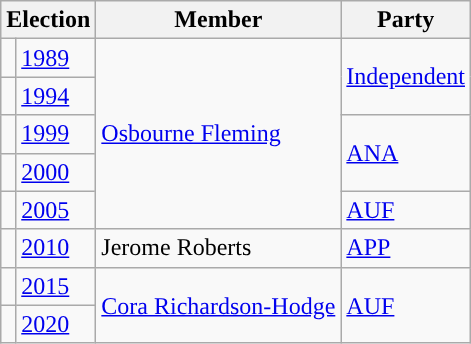<table class="wikitable">
<tr>
<th colspan=2>Election</th>
<th>Member</th>
<th>Party</th>
</tr>
<tr>
<td style="background-color: "></td>
<td><a href='#'>1989</a></td>
<td rowspan="5"><a href='#'>Osbourne Fleming</a></td>
<td rowspan="2"><a href='#'>Independent</a></td>
</tr>
<tr>
<td style="background-color: "></td>
<td><a href='#'>1994</a></td>
</tr>
<tr>
<td style="background-color: "></td>
<td><a href='#'>1999</a></td>
<td rowspan="2"><a href='#'>ANA</a></td>
</tr>
<tr>
<td style="background-color: "></td>
<td><a href='#'>2000</a></td>
</tr>
<tr>
<td style="background-color: "></td>
<td><a href='#'>2005</a></td>
<td><a href='#'>AUF</a></td>
</tr>
<tr>
<td style="background-color: "></td>
<td><a href='#'>2010</a></td>
<td>Jerome Roberts</td>
<td><a href='#'>APP</a></td>
</tr>
<tr>
<td style="background-color: "></td>
<td><a href='#'>2015</a></td>
<td rowspan="2"><a href='#'>Cora Richardson-Hodge</a></td>
<td rowspan="2"><a href='#'>AUF</a></td>
</tr>
<tr>
<td style="background-color: "></td>
<td><a href='#'>2020</a></td>
</tr>
</table>
